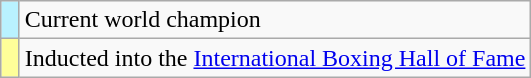<table class="wikitable">
<tr>
<td bgcolor=#B9F2FF width=5px></td>
<td>Current world champion</td>
</tr>
<tr>
<td bgcolor=#FFFF99 width=5px></td>
<td>Inducted into the <a href='#'>International Boxing Hall of Fame</a></td>
</tr>
</table>
